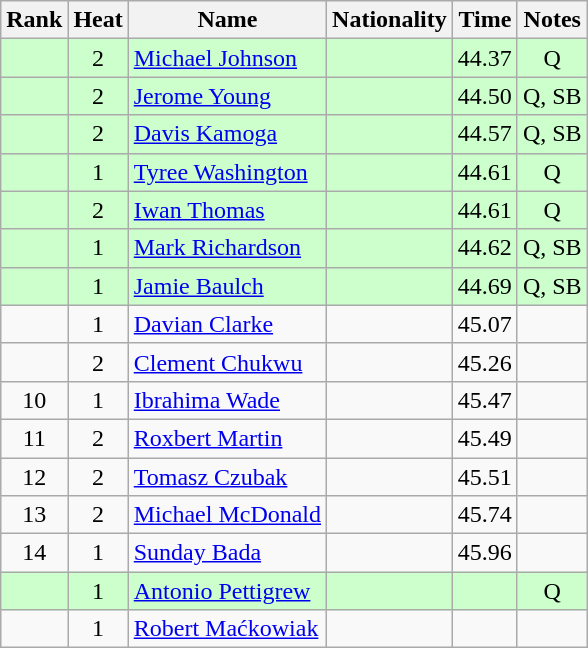<table class="wikitable sortable" style="text-align:center">
<tr>
<th>Rank</th>
<th>Heat</th>
<th>Name</th>
<th>Nationality</th>
<th>Time</th>
<th>Notes</th>
</tr>
<tr bgcolor=ccffcc>
<td></td>
<td>2</td>
<td align=left><a href='#'>Michael Johnson</a></td>
<td align=left></td>
<td>44.37</td>
<td>Q</td>
</tr>
<tr bgcolor=ccffcc>
<td></td>
<td>2</td>
<td align=left><a href='#'>Jerome Young</a></td>
<td align=left></td>
<td>44.50</td>
<td>Q, SB</td>
</tr>
<tr bgcolor=ccffcc>
<td></td>
<td>2</td>
<td align=left><a href='#'>Davis Kamoga</a></td>
<td align=left></td>
<td>44.57</td>
<td>Q, SB</td>
</tr>
<tr bgcolor=ccffcc>
<td></td>
<td>1</td>
<td align=left><a href='#'>Tyree Washington</a></td>
<td align=left></td>
<td>44.61</td>
<td>Q</td>
</tr>
<tr bgcolor=ccffcc>
<td></td>
<td>2</td>
<td align=left><a href='#'>Iwan Thomas</a></td>
<td align=left></td>
<td>44.61</td>
<td>Q</td>
</tr>
<tr bgcolor=ccffcc>
<td></td>
<td>1</td>
<td align=left><a href='#'>Mark Richardson</a></td>
<td align=left></td>
<td>44.62</td>
<td>Q, SB</td>
</tr>
<tr bgcolor=ccffcc>
<td></td>
<td>1</td>
<td align=left><a href='#'>Jamie Baulch</a></td>
<td align=left></td>
<td>44.69</td>
<td>Q, SB</td>
</tr>
<tr>
<td></td>
<td>1</td>
<td align=left><a href='#'>Davian Clarke</a></td>
<td align=left></td>
<td>45.07</td>
<td></td>
</tr>
<tr>
<td></td>
<td>2</td>
<td align=left><a href='#'>Clement Chukwu</a></td>
<td align=left></td>
<td>45.26</td>
<td></td>
</tr>
<tr>
<td>10</td>
<td>1</td>
<td align=left><a href='#'>Ibrahima Wade</a></td>
<td align=left></td>
<td>45.47</td>
<td></td>
</tr>
<tr>
<td>11</td>
<td>2</td>
<td align=left><a href='#'>Roxbert Martin</a></td>
<td align=left></td>
<td>45.49</td>
<td></td>
</tr>
<tr>
<td>12</td>
<td>2</td>
<td align=left><a href='#'>Tomasz Czubak</a></td>
<td align=left></td>
<td>45.51</td>
<td></td>
</tr>
<tr>
<td>13</td>
<td>2</td>
<td align=left><a href='#'>Michael McDonald</a></td>
<td align=left></td>
<td>45.74</td>
<td></td>
</tr>
<tr>
<td>14</td>
<td>1</td>
<td align=left><a href='#'>Sunday Bada</a></td>
<td align=left></td>
<td>45.96</td>
<td></td>
</tr>
<tr bgcolor=ccffcc>
<td></td>
<td>1</td>
<td align=left><a href='#'>Antonio Pettigrew</a></td>
<td align=left></td>
<td></td>
<td>Q</td>
</tr>
<tr>
<td></td>
<td>1</td>
<td align=left><a href='#'>Robert Maćkowiak</a></td>
<td align=left></td>
<td></td>
<td></td>
</tr>
</table>
